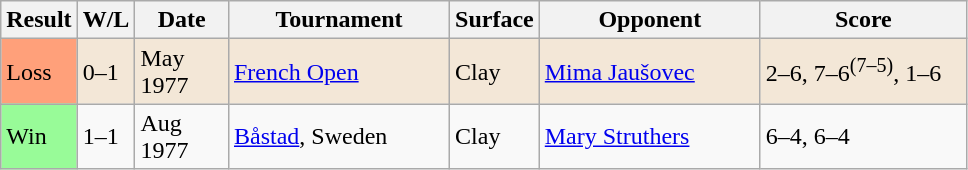<table class="sortable wikitable">
<tr>
<th>Result</th>
<th>W/L</th>
<th style="width:55px">Date</th>
<th style="width:140px">Tournament</th>
<th style="width:50px">Surface</th>
<th style="width:140px">Opponent</th>
<th style="width:130px" class="unsortable">Score</th>
</tr>
<tr style="background:#f3e7d7;">
<td style="background:#ffa07a;">Loss</td>
<td>0–1</td>
<td>May 1977</td>
<td><a href='#'>French Open</a></td>
<td>Clay</td>
<td> <a href='#'>Mima Jaušovec</a></td>
<td>2–6, 7–6<sup>(7–5)</sup>, 1–6</td>
</tr>
<tr>
<td style="background:#98fb98;">Win</td>
<td>1–1</td>
<td>Aug 1977</td>
<td><a href='#'>Båstad</a>, Sweden</td>
<td>Clay</td>
<td> <a href='#'>Mary Struthers</a></td>
<td>6–4, 6–4</td>
</tr>
</table>
